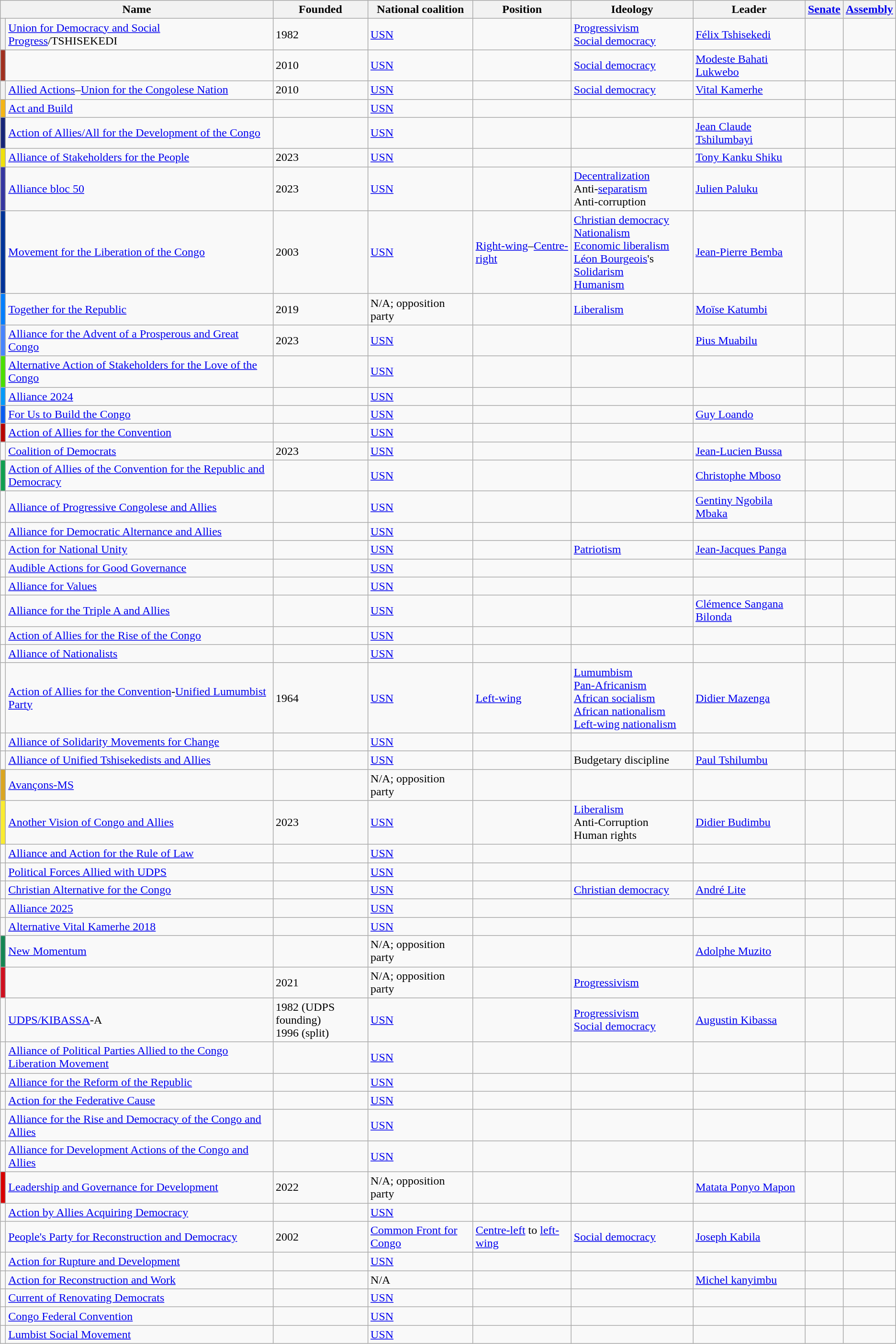<table class="wikitable">
<tr>
<th colspan=2>Name</th>
<th>Founded</th>
<th>National coalition</th>
<th>Position</th>
<th>Ideology</th>
<th>Leader</th>
<th><a href='#'>Senate</a></th>
<th><a href='#'>Assembly</a></th>
</tr>
<tr>
<th style=background:></th>
<td><a href='#'>Union for Democracy and Social Progress</a>/TSHISEKEDI</td>
<td>1982</td>
<td><a href='#'>USN</a></td>
<td></td>
<td><a href='#'>Progressivism</a><br><a href='#'>Social democracy</a></td>
<td><a href='#'>Félix Tshisekedi</a></td>
<td></td>
<td></td>
</tr>
<tr>
<th style="background:#A03020;"></th>
<td></td>
<td>2010</td>
<td><a href='#'>USN</a></td>
<td></td>
<td><a href='#'>Social democracy</a></td>
<td><a href='#'>Modeste Bahati Lukwebo</a></td>
<td></td>
<td></td>
</tr>
<tr>
<th style=background:></th>
<td><a href='#'>Allied Actions</a>–<a href='#'>Union for the Congolese Nation</a></td>
<td>2010</td>
<td><a href='#'>USN</a></td>
<td></td>
<td><a href='#'>Social democracy</a></td>
<td><a href='#'>Vital Kamerhe</a></td>
<td></td>
<td></td>
</tr>
<tr>
<th style="background:#f4b515;"></th>
<td><a href='#'>Act and Build</a></td>
<td></td>
<td><a href='#'>USN</a></td>
<td></td>
<td></td>
<td></td>
<td></td>
<td></td>
</tr>
<tr>
<td style="background:#162578;"></td>
<td><a href='#'>Action of Allies/All for the Development of the Congo</a></td>
<td></td>
<td><a href='#'>USN</a></td>
<td></td>
<td></td>
<td><a href='#'>Jean Claude Tshilumbayi</a></td>
<td></td>
<td></td>
</tr>
<tr>
<td style="background:#efe00b;"></td>
<td><a href='#'>Alliance of Stakeholders for the People</a></td>
<td>2023</td>
<td><a href='#'>USN</a></td>
<td></td>
<td></td>
<td><a href='#'>Tony Kanku Shiku</a></td>
<td></td>
<td></td>
</tr>
<tr>
<td style="background:#3536a0;"></td>
<td><a href='#'>Alliance bloc 50</a></td>
<td>2023</td>
<td><a href='#'>USN</a></td>
<td></td>
<td><a href='#'>Decentralization</a><br>Anti-<a href='#'>separatism</a><br>Anti-corruption</td>
<td><a href='#'>Julien Paluku</a></td>
<td></td>
<td></td>
</tr>
<tr>
<td style="background:#003399;"></td>
<td><a href='#'>Movement for the Liberation of the Congo</a></td>
<td>2003</td>
<td><a href='#'>USN</a></td>
<td><a href='#'>Right-wing</a>–<a href='#'>Centre-right</a></td>
<td><a href='#'>Christian democracy</a><br><a href='#'>Nationalism</a><br><a href='#'>Economic liberalism</a><br><a href='#'>Léon Bourgeois</a>'s <a href='#'>Solidarism</a><br><a href='#'>Humanism</a></td>
<td><a href='#'>Jean-Pierre Bemba</a></td>
<td></td>
<td></td>
</tr>
<tr>
<td style="background:#037efd;"></td>
<td><a href='#'>Together for the Republic</a></td>
<td>2019</td>
<td>N/A; opposition party</td>
<td></td>
<td><a href='#'>Liberalism</a></td>
<td><a href='#'>Moïse Katumbi</a></td>
<td></td>
<td></td>
</tr>
<tr>
<td style="background:#4785fd;"></td>
<td><a href='#'>Alliance for the Advent of a Prosperous and Great Congo</a></td>
<td>2023</td>
<td><a href='#'>USN</a></td>
<td></td>
<td></td>
<td><a href='#'>Pius Muabilu</a></td>
<td></td>
<td></td>
</tr>
<tr>
<td style="background:#49df00;"></td>
<td><a href='#'>Alternative Action of Stakeholders for the Love of the Congo</a></td>
<td></td>
<td><a href='#'>USN</a></td>
<td></td>
<td></td>
<td></td>
<td></td>
<td></td>
</tr>
<tr>
<td style="background:#0399f9;"></td>
<td><a href='#'>Alliance 2024</a></td>
<td></td>
<td><a href='#'>USN</a></td>
<td></td>
<td></td>
<td></td>
<td></td>
<td></td>
</tr>
<tr>
<td style="background:#085cf0;"></td>
<td><a href='#'>For Us to Build the Congo</a></td>
<td></td>
<td><a href='#'>USN</a></td>
<td></td>
<td></td>
<td><a href='#'>Guy Loando</a></td>
<td></td>
<td></td>
</tr>
<tr>
<td style="background:#b70400;"></td>
<td><a href='#'>Action of Allies for the Convention</a></td>
<td></td>
<td><a href='#'>USN</a></td>
<td></td>
<td></td>
<td></td>
<td></td>
<td></td>
</tr>
<tr>
<td></td>
<td><a href='#'>Coalition of Democrats</a></td>
<td>2023</td>
<td><a href='#'>USN</a></td>
<td></td>
<td></td>
<td><a href='#'>Jean-Lucien Bussa</a></td>
<td></td>
<td></td>
</tr>
<tr>
<td style="background:#109f50;"></td>
<td><a href='#'>Action of Allies of the Convention for the Republic and Democracy</a></td>
<td></td>
<td><a href='#'>USN</a></td>
<td></td>
<td></td>
<td><a href='#'>Christophe Mboso</a></td>
<td></td>
<td></td>
</tr>
<tr>
<td></td>
<td><a href='#'>Alliance of Progressive Congolese and Allies</a></td>
<td></td>
<td><a href='#'>USN</a></td>
<td></td>
<td></td>
<td><a href='#'>Gentiny Ngobila Mbaka</a></td>
<td></td>
<td></td>
</tr>
<tr>
<td></td>
<td><a href='#'>Alliance for Democratic Alternance and Allies</a></td>
<td></td>
<td><a href='#'>USN</a></td>
<td></td>
<td></td>
<td></td>
<td></td>
<td></td>
</tr>
<tr>
<td></td>
<td><a href='#'>Action for National Unity</a></td>
<td></td>
<td><a href='#'>USN</a></td>
<td></td>
<td><a href='#'>Patriotism</a></td>
<td><a href='#'>Jean-Jacques Panga</a></td>
<td></td>
<td></td>
</tr>
<tr>
<td></td>
<td><a href='#'>Audible Actions for Good Governance</a></td>
<td></td>
<td><a href='#'>USN</a></td>
<td></td>
<td></td>
<td></td>
<td></td>
<td></td>
</tr>
<tr>
<td></td>
<td><a href='#'>Alliance for Values</a></td>
<td></td>
<td><a href='#'>USN</a></td>
<td></td>
<td></td>
<td></td>
<td></td>
<td></td>
</tr>
<tr>
<td></td>
<td><a href='#'>Alliance for the Triple A and Allies</a></td>
<td></td>
<td><a href='#'>USN</a></td>
<td></td>
<td></td>
<td><a href='#'>Clémence Sangana Bilonda</a></td>
<td></td>
<td></td>
</tr>
<tr>
<td></td>
<td><a href='#'>Action of Allies for the Rise of the Congo</a></td>
<td></td>
<td><a href='#'>USN</a></td>
<td></td>
<td></td>
<td></td>
<td></td>
<td></td>
</tr>
<tr>
<td></td>
<td><a href='#'>Alliance of Nationalists</a></td>
<td></td>
<td><a href='#'>USN</a></td>
<td></td>
<td></td>
<td></td>
<td></td>
<td></td>
</tr>
<tr>
<td style=background:></td>
<td><a href='#'>Action of Allies for the Convention</a>-<a href='#'>Unified Lumumbist Party</a></td>
<td>1964</td>
<td><a href='#'>USN</a></td>
<td><a href='#'>Left-wing</a></td>
<td><a href='#'>Lumumbism</a><br><a href='#'>Pan-Africanism</a><br><a href='#'>African socialism</a><br><a href='#'>African nationalism</a><br><a href='#'>Left-wing nationalism</a></td>
<td><a href='#'>Didier Mazenga</a></td>
<td></td>
<td></td>
</tr>
<tr>
<td></td>
<td><a href='#'>Alliance of Solidarity Movements for Change</a></td>
<td></td>
<td><a href='#'>USN</a></td>
<td></td>
<td></td>
<td></td>
<td></td>
<td></td>
</tr>
<tr>
<td></td>
<td><a href='#'>Alliance of Unified Tshisekedists and Allies</a></td>
<td></td>
<td><a href='#'>USN</a></td>
<td></td>
<td>Budgetary discipline</td>
<td><a href='#'>Paul Tshilumbu</a></td>
<td></td>
<td></td>
</tr>
<tr>
<td style="background:#daa521;"></td>
<td><a href='#'>Avançons-MS</a></td>
<td></td>
<td>N/A; opposition party</td>
<td></td>
<td></td>
<td></td>
<td></td>
<td></td>
</tr>
<tr>
<td style="background:#FAEC30;"></td>
<td><a href='#'>Another Vision of Congo and Allies</a></td>
<td>2023</td>
<td><a href='#'>USN</a></td>
<td></td>
<td><a href='#'>Liberalism</a><br>Anti-Corruption<br>Human rights</td>
<td><a href='#'>Didier Budimbu</a></td>
<td></td>
<td></td>
</tr>
<tr>
<td></td>
<td><a href='#'>Alliance and Action for the Rule of Law</a></td>
<td></td>
<td><a href='#'>USN</a></td>
<td></td>
<td></td>
<td></td>
<td></td>
<td></td>
</tr>
<tr>
<td></td>
<td><a href='#'>Political Forces Allied with UDPS</a></td>
<td></td>
<td><a href='#'>USN</a></td>
<td></td>
<td></td>
<td></td>
<td></td>
<td></td>
</tr>
<tr>
<td></td>
<td><a href='#'>Christian Alternative for the Congo</a></td>
<td></td>
<td><a href='#'>USN</a></td>
<td></td>
<td><a href='#'>Christian democracy</a></td>
<td><a href='#'>André Lite</a></td>
<td></td>
<td></td>
</tr>
<tr>
<td></td>
<td><a href='#'>Alliance 2025</a></td>
<td></td>
<td><a href='#'>USN</a></td>
<td></td>
<td></td>
<td></td>
<td></td>
<td></td>
</tr>
<tr>
<td></td>
<td><a href='#'>Alternative Vital Kamerhe 2018</a></td>
<td></td>
<td><a href='#'>USN</a></td>
<td></td>
<td></td>
<td></td>
<td></td>
<td></td>
</tr>
<tr>
<td style="background:#158653;"></td>
<td><a href='#'>New Momentum</a></td>
<td></td>
<td>N/A; opposition party</td>
<td></td>
<td></td>
<td><a href='#'>Adolphe Muzito</a></td>
<td></td>
<td></td>
</tr>
<tr>
<td style="background:#CF1020;"></td>
<td></td>
<td>2021</td>
<td>N/A; opposition party</td>
<td></td>
<td><a href='#'>Progressivism</a></td>
<td></td>
<td></td>
<td></td>
</tr>
<tr>
<td style=background:></td>
<td><a href='#'>UDPS/KIBASSA</a>-A</td>
<td>1982 (UDPS founding)<br>1996 (split)</td>
<td><a href='#'>USN</a></td>
<td></td>
<td><a href='#'>Progressivism</a><br><a href='#'>Social democracy</a></td>
<td><a href='#'>Augustin Kibassa</a></td>
<td></td>
<td></td>
</tr>
<tr>
<td></td>
<td><a href='#'>Alliance of Political Parties Allied to the Congo Liberation Movement</a></td>
<td></td>
<td><a href='#'>USN</a></td>
<td></td>
<td></td>
<td></td>
<td></td>
<td></td>
</tr>
<tr>
<td></td>
<td><a href='#'>Alliance for the Reform of the Republic</a></td>
<td></td>
<td><a href='#'>USN</a></td>
<td></td>
<td></td>
<td></td>
<td></td>
<td></td>
</tr>
<tr>
<td></td>
<td><a href='#'>Action for the Federative Cause</a></td>
<td></td>
<td><a href='#'>USN</a></td>
<td></td>
<td></td>
<td></td>
<td></td>
<td></td>
</tr>
<tr>
<td></td>
<td><a href='#'>Alliance for the Rise and Democracy of the Congo and Allies</a></td>
<td></td>
<td><a href='#'>USN</a></td>
<td></td>
<td></td>
<td></td>
<td></td>
<td></td>
</tr>
<tr>
<td></td>
<td><a href='#'>Alliance for Development Actions of the Congo and Allies</a></td>
<td></td>
<td><a href='#'>USN</a></td>
<td></td>
<td></td>
<td></td>
<td></td>
<td></td>
</tr>
<tr>
<td style="background:#D80001;"></td>
<td><a href='#'>Leadership and Governance for Development</a></td>
<td>2022</td>
<td>N/A; opposition party</td>
<td></td>
<td></td>
<td><a href='#'>Matata Ponyo Mapon</a></td>
<td></td>
<td></td>
</tr>
<tr>
<td></td>
<td><a href='#'>Action by Allies Acquiring Democracy</a></td>
<td></td>
<td><a href='#'>USN</a></td>
<td></td>
<td></td>
<td></td>
<td></td>
<td></td>
</tr>
<tr>
<td style=background:></td>
<td><a href='#'>People's Party for Reconstruction and Democracy</a></td>
<td>2002</td>
<td><a href='#'>Common Front for Congo</a></td>
<td><a href='#'>Centre-left</a> to <a href='#'>left-wing</a></td>
<td><a href='#'>Social democracy</a></td>
<td><a href='#'>Joseph Kabila</a></td>
<td></td>
<td></td>
</tr>
<tr>
<td></td>
<td><a href='#'>Action for Rupture and Development</a></td>
<td></td>
<td><a href='#'>USN</a></td>
<td></td>
<td></td>
<td></td>
<td></td>
<td></td>
</tr>
<tr>
<td></td>
<td><a href='#'>Action for Reconstruction and Work</a></td>
<td></td>
<td>N/A</td>
<td></td>
<td></td>
<td><a href='#'>Michel kanyimbu</a></td>
<td></td>
<td></td>
</tr>
<tr>
<td></td>
<td><a href='#'>Current of Renovating Democrats</a></td>
<td></td>
<td><a href='#'>USN</a></td>
<td></td>
<td></td>
<td></td>
<td></td>
<td></td>
</tr>
<tr>
<td></td>
<td><a href='#'>Congo Federal Convention</a></td>
<td></td>
<td><a href='#'>USN</a></td>
<td></td>
<td></td>
<td></td>
<td></td>
<td></td>
</tr>
<tr>
<td></td>
<td><a href='#'>Lumbist Social Movement</a></td>
<td></td>
<td><a href='#'>USN</a></td>
<td></td>
<td></td>
<td></td>
<td></td>
<td></td>
</tr>
</table>
